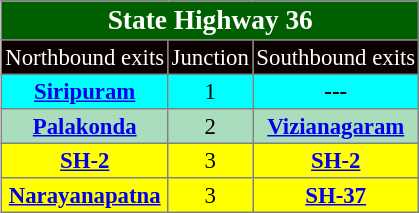<table border=1 cellpadding=2 style="margin-left:1em; margin-bottom: 1em; color: black; border-collapse: collapse; font-size: 95%;">
<tr align="center" style="background:#006000; color: white;font-size:120%;">
<td colspan="3"><strong>State Highway 36</strong></td>
</tr>
<tr align="center" style="background:#0a0000; color:white;">
<td>Northbound exits</td>
<td>Junction</td>
<td>Southbound exits</td>
</tr>
<tr align="center">
<td bgcolor="#00ffff"><strong><a href='#'>Siripuram</a></strong></td>
<td bgcolor="#00ffff">1</td>
<td bgcolor="#00ffff"><strong>---</strong></td>
</tr>
<tr align="center">
<td bgcolor="#aaddbb"><strong><a href='#'>Palakonda</a></strong></td>
<td bgcolor="#aaddbb">2</td>
<td bgcolor="#aaddbb"><strong><a href='#'>Vizianagaram</a></strong></td>
</tr>
<tr align="center">
<td bgcolor="#ffff00"><strong><a href='#'>SH-2</a></strong></td>
<td bgcolor="ffff00">3</td>
<td bgcolor="#ffff00"><strong><a href='#'>SH-2</a></strong></td>
</tr>
<tr align="center">
<td bgcolor="#ffff00"><strong><a href='#'>Narayanapatna</a></strong></td>
<td bgcolor="ffff00">3</td>
<td bgcolor="#ffff00"><strong><a href='#'>SH-37</a></strong></td>
</tr>
</table>
